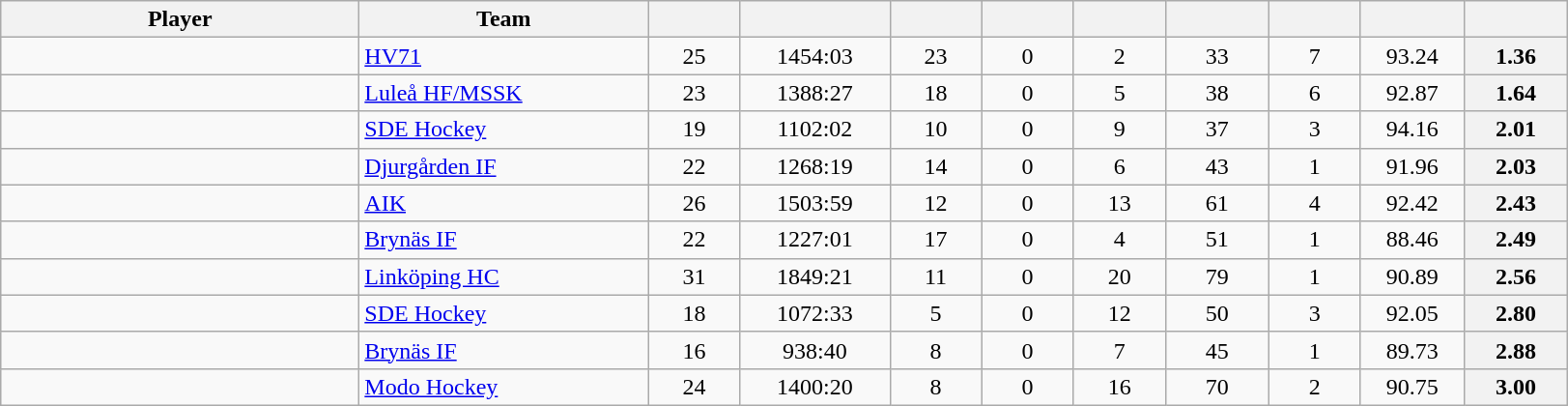<table class="wikitable sortable" style="text-align: center">
<tr>
<th style="width: 15em;">Player</th>
<th style="width: 12em;">Team</th>
<th style="width: 3.5em;"></th>
<th style="width: 6em;"></th>
<th style="width: 3.5em;"></th>
<th style="width: 3.5em;"></th>
<th style="width: 3.5em;"></th>
<th style="width: 4em;"></th>
<th style="width: 3.5em;"></th>
<th style="width: 4em;"></th>
<th style="width: 4em;"></th>
</tr>
<tr>
<td style="text-align:left;"> </td>
<td style="text-align:left;"><a href='#'>HV71</a></td>
<td>25</td>
<td>1454:03</td>
<td>23</td>
<td>0</td>
<td>2</td>
<td>33</td>
<td>7</td>
<td>93.24</td>
<th>1.36</th>
</tr>
<tr>
<td style="text-align:left;"> </td>
<td style="text-align:left;"><a href='#'>Luleå HF/MSSK</a></td>
<td>23</td>
<td>1388:27</td>
<td>18</td>
<td>0</td>
<td>5</td>
<td>38</td>
<td>6</td>
<td>92.87</td>
<th>1.64</th>
</tr>
<tr>
<td style="text-align:left;"> </td>
<td style="text-align:left;"><a href='#'>SDE Hockey</a></td>
<td>19</td>
<td>1102:02</td>
<td>10</td>
<td>0</td>
<td>9</td>
<td>37</td>
<td>3</td>
<td>94.16</td>
<th>2.01</th>
</tr>
<tr>
<td style="text-align:left;"> </td>
<td style="text-align:left;"><a href='#'>Djurgården IF</a></td>
<td>22</td>
<td>1268:19</td>
<td>14</td>
<td>0</td>
<td>6</td>
<td>43</td>
<td>1</td>
<td>91.96</td>
<th>2.03</th>
</tr>
<tr>
<td style="text-align:left;"> </td>
<td style="text-align:left;"><a href='#'>AIK</a></td>
<td>26</td>
<td>1503:59</td>
<td>12</td>
<td>0</td>
<td>13</td>
<td>61</td>
<td>4</td>
<td>92.42</td>
<th>2.43</th>
</tr>
<tr>
<td style="text-align:left;"> </td>
<td style="text-align:left;"><a href='#'>Brynäs IF</a></td>
<td>22</td>
<td>1227:01</td>
<td>17</td>
<td>0</td>
<td>4</td>
<td>51</td>
<td>1</td>
<td>88.46</td>
<th>2.49</th>
</tr>
<tr>
<td style="text-align:left;"> </td>
<td style="text-align:left;"><a href='#'>Linköping HC</a></td>
<td>31</td>
<td>1849:21</td>
<td>11</td>
<td>0</td>
<td>20</td>
<td>79</td>
<td>1</td>
<td>90.89</td>
<th>2.56</th>
</tr>
<tr>
<td style="text-align:left;"> </td>
<td style="text-align:left;"><a href='#'>SDE Hockey</a></td>
<td>18</td>
<td>1072:33</td>
<td>5</td>
<td>0</td>
<td>12</td>
<td>50</td>
<td>3</td>
<td>92.05</td>
<th>2.80</th>
</tr>
<tr>
<td style="text-align:left;"> </td>
<td style="text-align:left;"><a href='#'>Brynäs IF</a></td>
<td>16</td>
<td>938:40</td>
<td>8</td>
<td>0</td>
<td>7</td>
<td>45</td>
<td>1</td>
<td>89.73</td>
<th>2.88</th>
</tr>
<tr>
<td style="text-align:left;"> </td>
<td style="text-align:left;"><a href='#'>Modo Hockey</a></td>
<td>24</td>
<td>1400:20</td>
<td>8</td>
<td>0</td>
<td>16</td>
<td>70</td>
<td>2</td>
<td>90.75</td>
<th>3.00</th>
</tr>
</table>
